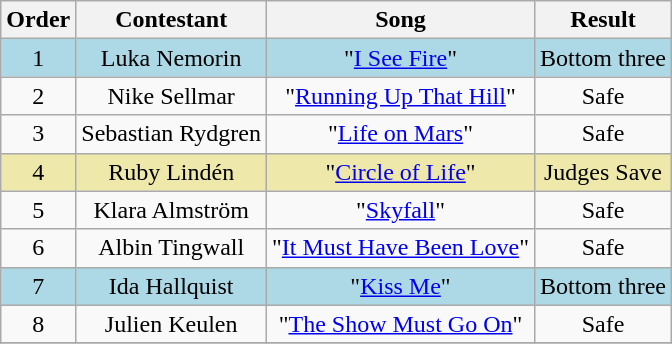<table class="wikitable plainrowheaders" style="text-align:center;">
<tr>
<th scope="col">Order</th>
<th scope="col">Contestant</th>
<th scope="col">Song</th>
<th scope="col">Result</th>
</tr>
<tr style="background:lightblue;">
<td>1</td>
<td scope="row">Luka Nemorin</td>
<td>"<a href='#'>I See Fire</a>"</td>
<td>Bottom three</td>
</tr>
<tr>
<td>2</td>
<td scope="row">Nike Sellmar</td>
<td>"<a href='#'>Running Up That Hill</a>"</td>
<td>Safe</td>
</tr>
<tr>
<td>3</td>
<td scope="row">Sebastian Rydgren</td>
<td>"<a href='#'>Life on Mars</a>"</td>
<td>Safe</td>
</tr>
<tr style="background:palegoldenrod;">
<td>4</td>
<td scope="row">Ruby Lindén</td>
<td>"<a href='#'>Circle of Life</a>"</td>
<td>Judges Save</td>
</tr>
<tr>
<td>5</td>
<td scope="row">Klara Almström</td>
<td>"<a href='#'>Skyfall</a>"</td>
<td>Safe</td>
</tr>
<tr>
<td>6</td>
<td scope="row">Albin Tingwall</td>
<td>"<a href='#'>It Must Have Been Love</a>"</td>
<td>Safe</td>
</tr>
<tr style="background:lightblue;">
<td>7</td>
<td scope="row">Ida Hallquist</td>
<td>"<a href='#'>Kiss Me</a>"</td>
<td>Bottom three</td>
</tr>
<tr>
<td>8</td>
<td scope="row">Julien Keulen</td>
<td>"<a href='#'>The Show Must Go On</a>"</td>
<td>Safe</td>
</tr>
<tr>
</tr>
</table>
